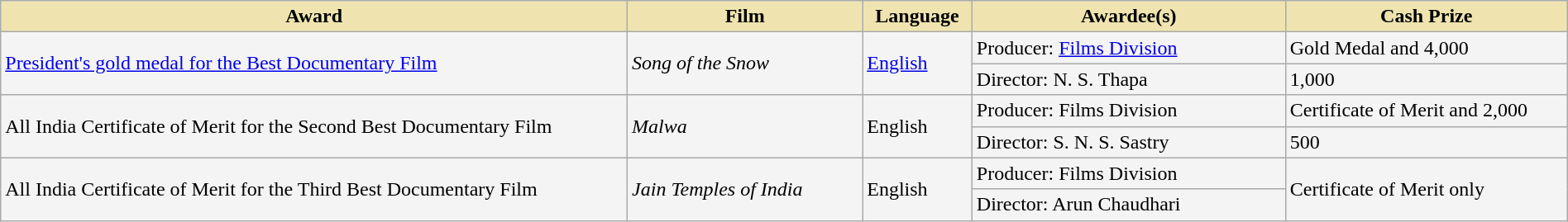<table class="wikitable sortable" style="width:100%">
<tr>
<th style="background-color:#EFE4B0;width:40%;">Award</th>
<th style="background-color:#EFE4B0;width:15%;">Film</th>
<th style="background-color:#EFE4B0;width:7%;">Language</th>
<th style="background-color:#EFE4B0;width:20%;">Awardee(s)</th>
<th style="background-color:#EFE4B0;width:18%;">Cash Prize</th>
</tr>
<tr style="background-color:#F4F4F4">
<td rowspan="2"><a href='#'>President's gold medal for the Best Documentary Film</a></td>
<td rowspan="2"><em>Song of the Snow</em></td>
<td rowspan="2"><a href='#'>English</a></td>
<td>Producer: <a href='#'>Films Division</a></td>
<td>Gold Medal and 4,000</td>
</tr>
<tr style="background-color:#F4F4F4">
<td>Director: N. S. Thapa</td>
<td>1,000</td>
</tr>
<tr style="background-color:#F4F4F4">
<td rowspan="2">All India Certificate of Merit for the Second Best Documentary Film</td>
<td rowspan="2"><em>Malwa</em></td>
<td rowspan="2">English</td>
<td>Producer: Films Division</td>
<td>Certificate of Merit and 2,000</td>
</tr>
<tr style="background-color:#F4F4F4">
<td>Director: S. N. S. Sastry</td>
<td>500</td>
</tr>
<tr style="background-color:#F4F4F4">
<td rowspan="2">All India Certificate of Merit for the Third Best Documentary Film</td>
<td rowspan="2"><em>Jain Temples of India</em></td>
<td rowspan="2">English</td>
<td>Producer: Films Division</td>
<td rowspan="2">Certificate of Merit only</td>
</tr>
<tr style="background-color:#F4F4F4">
<td>Director: Arun Chaudhari</td>
</tr>
</table>
